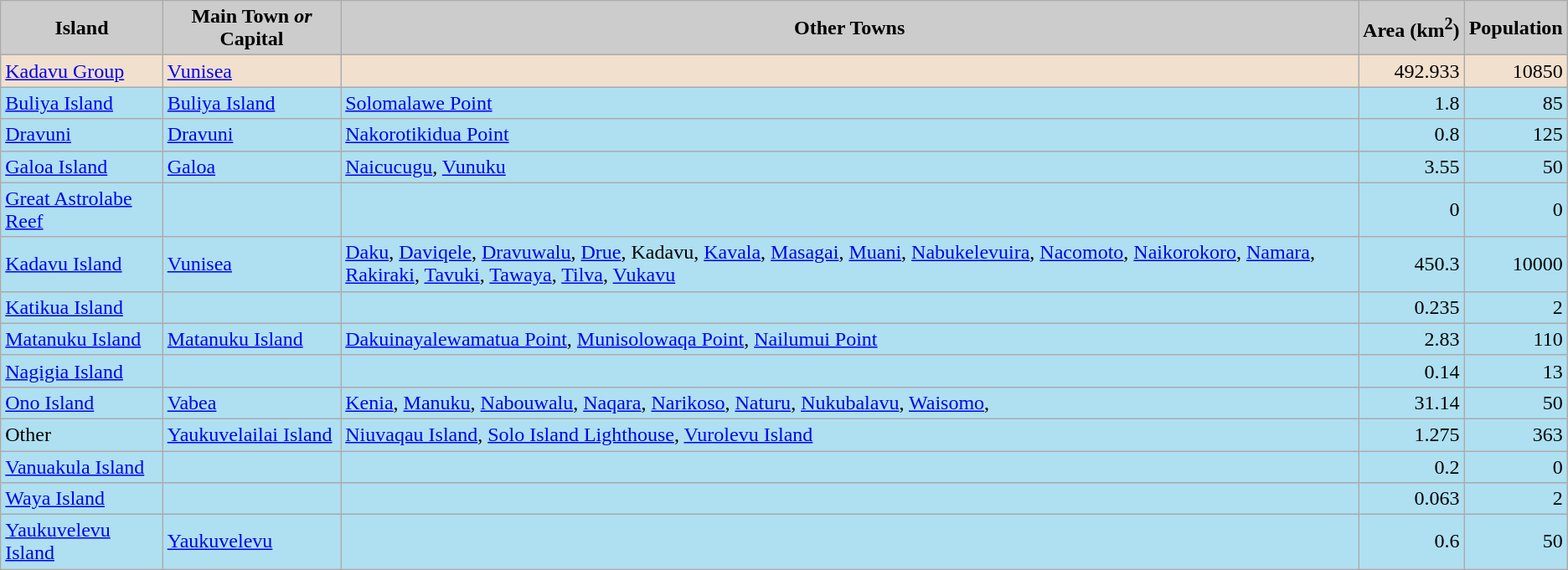<table class="wikitable sortable">
<tr>
<th style="background: #CCC;" class="unsortable">Island</th>
<th style="background: #CCC;" class="unsortable">Main Town <em>or</em> Capital</th>
<th style="background: #CCC;" class="unsortable">Other Towns</th>
<th style="background: #CCC;">Area (km<sup>2</sup>)</th>
<th style="background: #CCC;">Population</th>
</tr>
<tr style="background:#F2E0CE;">
<td><a href='#'>Kadavu Group</a></td>
<td><a href='#'>Vunisea</a></td>
<td></td>
<td align="right">492.933</td>
<td align="right">10850</td>
</tr>
<tr style="background:#AEE0F2;">
<td><a href='#'>Buliya Island</a></td>
<td><a href='#'>Buliya Island</a></td>
<td><a href='#'>Solomalawe Point</a></td>
<td align="right">1.8</td>
<td align="right">85</td>
</tr>
<tr style="background:#AEE0F2;">
<td><a href='#'>Dravuni</a></td>
<td><a href='#'>Dravuni</a></td>
<td><a href='#'>Nakorotikidua Point</a></td>
<td align="right">0.8</td>
<td align="right">125</td>
</tr>
<tr style="background:#AEE0F2;">
<td><a href='#'>Galoa Island</a></td>
<td><a href='#'>Galoa</a></td>
<td><a href='#'>Naicucugu</a>, <a href='#'>Vunuku</a></td>
<td align="right">3.55</td>
<td align="right">50</td>
</tr>
<tr style="background:#AEE0F2;">
<td><a href='#'>Great Astrolabe Reef</a></td>
<td></td>
<td></td>
<td align="right">0</td>
<td align="right">0</td>
</tr>
<tr style="background:#AEE0F2;">
<td><a href='#'>Kadavu Island</a></td>
<td><a href='#'>Vunisea</a></td>
<td><a href='#'>Daku</a>, <a href='#'>Daviqele</a>, <a href='#'>Dravuwalu</a>, <a href='#'>Drue</a>, Kadavu, <a href='#'>Kavala</a>, <a href='#'>Masagai</a>, <a href='#'>Muani</a>, <a href='#'>Nabukelevuira</a>, <a href='#'>Nacomoto</a>, <a href='#'>Naikorokoro</a>, <a href='#'>Namara</a>, <a href='#'>Rakiraki</a>, <a href='#'>Tavuki</a>, <a href='#'>Tawaya</a>, <a href='#'>Tilva</a>, <a href='#'>Vukavu</a></td>
<td align="right">450.3</td>
<td align="right">10000</td>
</tr>
<tr style="background:#AEE0F2;">
<td><a href='#'>Katikua Island</a></td>
<td></td>
<td></td>
<td align="right">0.235</td>
<td align="right">2</td>
</tr>
<tr style="background:#AEE0F2;">
<td><a href='#'>Matanuku Island</a></td>
<td><a href='#'>Matanuku Island</a></td>
<td><a href='#'>Dakuinayalewamatua Point</a>, <a href='#'>Munisolowaqa Point</a>, <a href='#'>Nailumui Point</a></td>
<td align="right">2.83</td>
<td align="right">110</td>
</tr>
<tr style="background:#AEE0F2;">
<td><a href='#'>Nagigia Island</a></td>
<td></td>
<td></td>
<td align="right">0.14</td>
<td align="right">13</td>
</tr>
<tr style="background:#AEE0F2;">
<td><a href='#'>Ono Island</a></td>
<td><a href='#'>Vabea</a></td>
<td><a href='#'>Kenia</a>, <a href='#'>Manuku</a>, <a href='#'>Nabouwalu</a>, <a href='#'>Naqara</a>, <a href='#'>Narikoso</a>, <a href='#'>Naturu</a>, <a href='#'>Nukubalavu</a>, <a href='#'>Waisomo</a>,</td>
<td align="right">31.14</td>
<td align="right">50</td>
</tr>
<tr style="background:#AEE0F2;">
<td>Other</td>
<td><a href='#'>Yaukuvelailai Island</a></td>
<td><a href='#'>Niuvaqau Island</a>, <a href='#'>Solo Island Lighthouse</a>, <a href='#'>Vurolevu Island</a></td>
<td align="right">1.275</td>
<td align="right">363</td>
</tr>
<tr style="background:#AEE0F2;">
<td><a href='#'>Vanuakula Island</a></td>
<td></td>
<td></td>
<td align="right">0.2</td>
<td align="right">0</td>
</tr>
<tr style="background:#AEE0F2;">
<td><a href='#'>Waya Island</a></td>
<td></td>
<td></td>
<td align="right">0.063</td>
<td align="right">2</td>
</tr>
<tr style="background:#AEE0F2;">
<td><a href='#'>Yaukuvelevu Island</a></td>
<td><a href='#'>Yaukuvelevu</a></td>
<td></td>
<td align="right">0.6</td>
<td align="right">50</td>
</tr>
</table>
